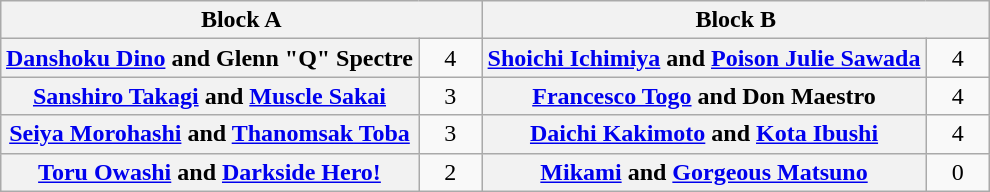<table class="wikitable" style="margin: 1em auto 1em auto;text-align:center">
<tr>
<th colspan="2">Block A</th>
<th colspan="2">Block B</th>
</tr>
<tr>
<th><a href='#'>Danshoku Dino</a> and Glenn "Q" Spectre</th>
<td style="width:35px">4</td>
<th><a href='#'>Shoichi Ichimiya</a> and <a href='#'>Poison Julie Sawada</a></th>
<td style="width:35px">4</td>
</tr>
<tr>
<th><a href='#'>Sanshiro Takagi</a> and <a href='#'>Muscle Sakai</a></th>
<td>3</td>
<th><a href='#'>Francesco Togo</a> and Don Maestro</th>
<td>4</td>
</tr>
<tr>
<th><a href='#'>Seiya Morohashi</a> and <a href='#'>Thanomsak Toba</a></th>
<td>3</td>
<th><a href='#'>Daichi Kakimoto</a> and <a href='#'>Kota Ibushi</a></th>
<td>4</td>
</tr>
<tr>
<th><a href='#'>Toru Owashi</a> and <a href='#'>Darkside Hero!</a></th>
<td>2</td>
<th><a href='#'>Mikami</a> and <a href='#'>Gorgeous Matsuno</a></th>
<td>0</td>
</tr>
</table>
